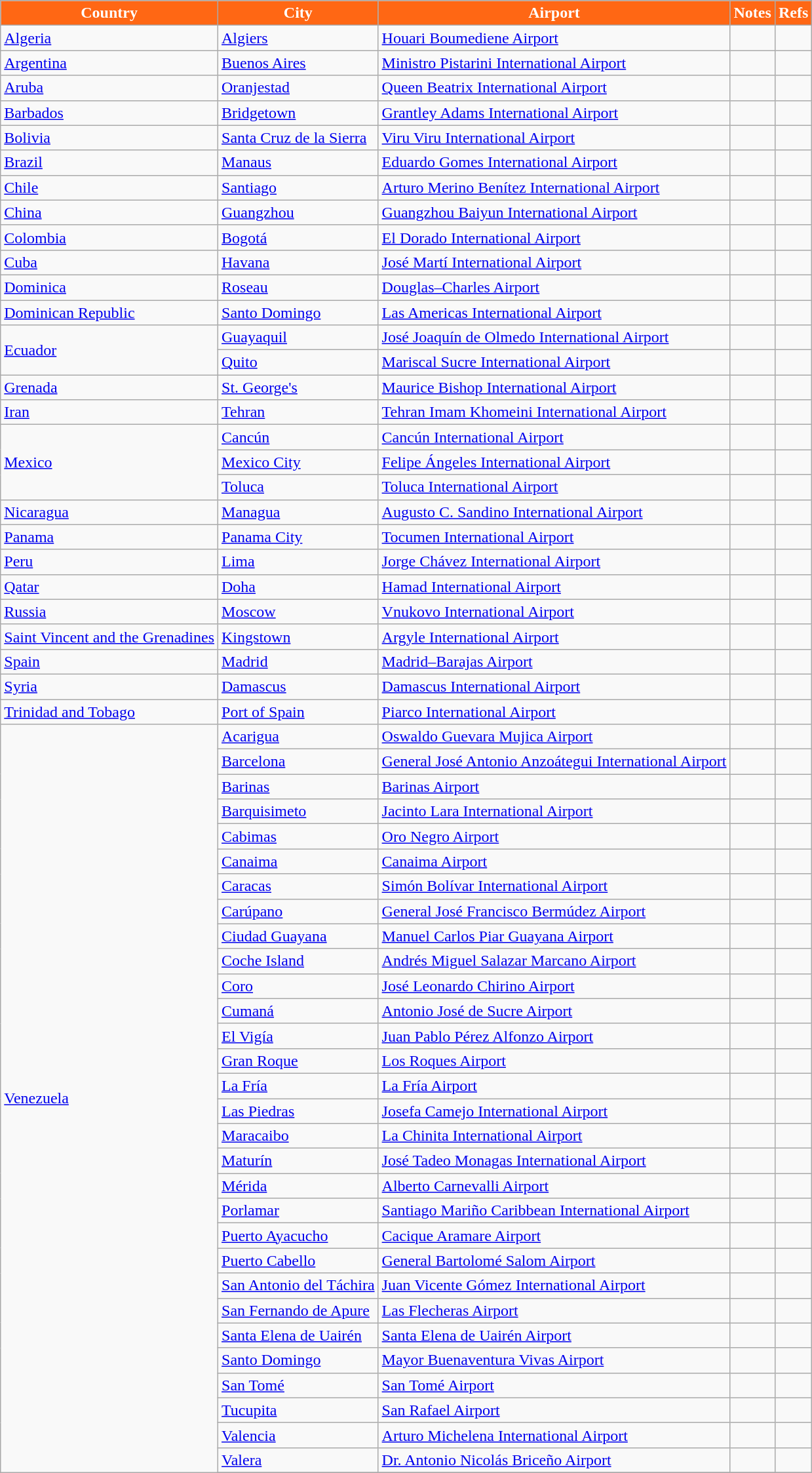<table class="wikitable sortable">
<tr>
<th style="background:#ff6714;color: white;">Country</th>
<th style="background:#ff6714;color: white;">City</th>
<th style="background:#ff6714;color: white;">Airport</th>
<th style="background:#ff6714;color: white;">Notes</th>
<th style="background:#ff6714;color: white;">Refs</th>
</tr>
<tr>
<td><a href='#'>Algeria</a></td>
<td><a href='#'>Algiers</a></td>
<td><a href='#'>Houari Boumediene Airport</a></td>
<td align=center></td>
<td align=center></td>
</tr>
<tr>
<td><a href='#'>Argentina</a></td>
<td><a href='#'>Buenos Aires</a></td>
<td><a href='#'>Ministro Pistarini International Airport</a></td>
<td></td>
<td align=center></td>
</tr>
<tr>
<td><a href='#'>Aruba</a></td>
<td><a href='#'>Oranjestad</a></td>
<td><a href='#'>Queen Beatrix International Airport</a></td>
<td></td>
<td align=center></td>
</tr>
<tr>
<td><a href='#'>Barbados</a></td>
<td><a href='#'>Bridgetown</a></td>
<td><a href='#'>Grantley Adams International Airport</a></td>
<td align=center></td>
<td align=center></td>
</tr>
<tr>
<td><a href='#'>Bolivia</a></td>
<td><a href='#'>Santa Cruz de la Sierra</a></td>
<td><a href='#'>Viru Viru International Airport</a></td>
<td align=center></td>
<td align=center></td>
</tr>
<tr>
<td><a href='#'>Brazil</a></td>
<td><a href='#'>Manaus</a></td>
<td><a href='#'>Eduardo Gomes International Airport</a></td>
<td align=center></td>
<td align=center></td>
</tr>
<tr>
<td><a href='#'>Chile</a></td>
<td><a href='#'>Santiago</a></td>
<td><a href='#'>Arturo Merino Benítez International Airport</a></td>
<td></td>
<td align=center></td>
</tr>
<tr>
<td><a href='#'>China</a></td>
<td><a href='#'>Guangzhou</a></td>
<td><a href='#'>Guangzhou Baiyun International Airport</a></td>
<td align=center></td>
<td align=center></td>
</tr>
<tr>
<td><a href='#'>Colombia</a></td>
<td><a href='#'>Bogotá</a></td>
<td><a href='#'>El Dorado International Airport</a></td>
<td></td>
<td align=center></td>
</tr>
<tr>
<td><a href='#'>Cuba</a></td>
<td><a href='#'>Havana</a></td>
<td><a href='#'>José Martí International Airport</a></td>
<td></td>
<td align=center></td>
</tr>
<tr>
<td><a href='#'>Dominica</a></td>
<td><a href='#'>Roseau</a></td>
<td><a href='#'>Douglas–Charles Airport</a></td>
<td></td>
<td align=center></td>
</tr>
<tr>
<td><a href='#'>Dominican Republic</a></td>
<td><a href='#'>Santo Domingo</a></td>
<td><a href='#'>Las Americas International Airport</a></td>
<td></td>
<td align=center></td>
</tr>
<tr>
<td rowspan=2><a href='#'>Ecuador</a></td>
<td><a href='#'>Guayaquil</a></td>
<td><a href='#'>José Joaquín de Olmedo International Airport</a></td>
<td align=center></td>
<td align=center></td>
</tr>
<tr>
<td><a href='#'>Quito</a></td>
<td><a href='#'>Mariscal Sucre International Airport</a></td>
<td></td>
<td align=center></td>
</tr>
<tr>
<td><a href='#'>Grenada</a></td>
<td><a href='#'>St. George's</a></td>
<td><a href='#'>Maurice Bishop International Airport</a></td>
<td></td>
<td align=center></td>
</tr>
<tr>
<td><a href='#'>Iran</a></td>
<td><a href='#'>Tehran</a></td>
<td><a href='#'>Tehran Imam Khomeini International Airport</a></td>
<td align=center></td>
<td align=center></td>
</tr>
<tr>
<td rowspan=3><a href='#'>Mexico</a></td>
<td><a href='#'>Cancún</a></td>
<td><a href='#'>Cancún International Airport</a></td>
<td align=center></td>
<td align=center></td>
</tr>
<tr>
<td><a href='#'>Mexico City</a></td>
<td><a href='#'>Felipe Ángeles International Airport</a></td>
<td align=center></td>
<td align=center></td>
</tr>
<tr>
<td><a href='#'>Toluca</a></td>
<td><a href='#'>Toluca International Airport</a></td>
<td></td>
<td align=center></td>
</tr>
<tr>
<td><a href='#'>Nicaragua</a></td>
<td><a href='#'>Managua</a></td>
<td><a href='#'>Augusto C. Sandino International Airport</a></td>
<td></td>
<td align=center></td>
</tr>
<tr>
<td><a href='#'>Panama</a></td>
<td><a href='#'>Panama City</a></td>
<td><a href='#'>Tocumen International Airport</a></td>
<td></td>
<td align=center></td>
</tr>
<tr>
<td><a href='#'>Peru</a></td>
<td><a href='#'>Lima</a></td>
<td><a href='#'>Jorge Chávez International Airport</a></td>
<td></td>
<td align=center></td>
</tr>
<tr>
<td><a href='#'>Qatar</a></td>
<td><a href='#'>Doha</a></td>
<td><a href='#'>Hamad International Airport</a></td>
<td></td>
<td align=center></td>
</tr>
<tr>
<td><a href='#'>Russia</a></td>
<td><a href='#'>Moscow</a></td>
<td><a href='#'>Vnukovo International Airport</a></td>
<td align=center></td>
<td align=center></td>
</tr>
<tr>
<td><a href='#'>Saint Vincent and the Grenadines</a></td>
<td><a href='#'>Kingstown</a></td>
<td><a href='#'>Argyle International Airport</a></td>
<td align=center></td>
<td align=center></td>
</tr>
<tr>
<td><a href='#'>Spain</a></td>
<td><a href='#'>Madrid</a></td>
<td><a href='#'>Madrid–Barajas Airport</a></td>
<td></td>
<td align=center></td>
</tr>
<tr>
<td><a href='#'>Syria</a></td>
<td><a href='#'>Damascus</a></td>
<td><a href='#'>Damascus International Airport</a></td>
<td></td>
<td align=center></td>
</tr>
<tr>
<td><a href='#'>Trinidad and Tobago</a></td>
<td><a href='#'>Port of Spain</a></td>
<td><a href='#'>Piarco International Airport</a></td>
<td></td>
<td align=center></td>
</tr>
<tr>
<td rowspan=31><a href='#'>Venezuela</a></td>
<td><a href='#'>Acarigua</a></td>
<td><a href='#'>Oswaldo Guevara Mujica Airport</a></td>
<td align=center></td>
<td align=center></td>
</tr>
<tr>
<td><a href='#'>Barcelona</a></td>
<td><a href='#'>General José Antonio Anzoátegui International Airport</a></td>
<td align=center></td>
<td align=center></td>
</tr>
<tr>
<td><a href='#'>Barinas</a></td>
<td><a href='#'>Barinas Airport</a></td>
<td align=center></td>
<td align=center></td>
</tr>
<tr>
<td><a href='#'>Barquisimeto</a></td>
<td><a href='#'>Jacinto Lara International Airport</a></td>
<td align=center></td>
<td align=center></td>
</tr>
<tr>
<td><a href='#'>Cabimas</a></td>
<td><a href='#'>Oro Negro Airport</a></td>
<td></td>
<td align=center></td>
</tr>
<tr>
<td><a href='#'>Canaima</a></td>
<td><a href='#'>Canaima Airport</a></td>
<td align=center></td>
<td align=center></td>
</tr>
<tr>
<td><a href='#'>Caracas</a></td>
<td><a href='#'>Simón Bolívar International Airport</a></td>
<td></td>
<td align=center></td>
</tr>
<tr>
<td><a href='#'>Carúpano</a></td>
<td><a href='#'>General José Francisco Bermúdez Airport</a></td>
<td align=center></td>
<td align=center></td>
</tr>
<tr>
<td><a href='#'>Ciudad Guayana</a></td>
<td><a href='#'>Manuel Carlos Piar Guayana Airport</a></td>
<td align=center></td>
<td align=center></td>
</tr>
<tr>
<td><a href='#'>Coche Island</a></td>
<td><a href='#'>Andrés Miguel Salazar Marcano Airport</a></td>
<td></td>
<td align=center></td>
</tr>
<tr>
<td><a href='#'>Coro</a></td>
<td><a href='#'>José Leonardo Chirino Airport</a></td>
<td></td>
<td align=center></td>
</tr>
<tr>
<td><a href='#'>Cumaná</a></td>
<td><a href='#'>Antonio José de Sucre Airport</a></td>
<td align=center></td>
<td align=center></td>
</tr>
<tr>
<td><a href='#'>El Vigía</a></td>
<td><a href='#'>Juan Pablo Pérez Alfonzo Airport</a></td>
<td align=center></td>
<td align=center></td>
</tr>
<tr>
<td><a href='#'>Gran Roque</a></td>
<td><a href='#'>Los Roques Airport</a></td>
<td align=center></td>
<td align=center></td>
</tr>
<tr>
<td><a href='#'>La Fría</a></td>
<td><a href='#'>La Fría Airport</a></td>
<td align=center></td>
<td align=center></td>
</tr>
<tr>
<td><a href='#'>Las Piedras</a></td>
<td><a href='#'>Josefa Camejo International Airport</a></td>
<td align=center></td>
<td align=center></td>
</tr>
<tr>
<td><a href='#'>Maracaibo</a></td>
<td><a href='#'>La Chinita International Airport</a></td>
<td></td>
<td align=center></td>
</tr>
<tr>
<td><a href='#'>Maturín</a></td>
<td><a href='#'>José Tadeo Monagas International Airport</a></td>
<td align=center></td>
<td align=center></td>
</tr>
<tr>
<td><a href='#'>Mérida</a></td>
<td><a href='#'>Alberto Carnevalli Airport</a></td>
<td align-center></td>
<td align=center></td>
</tr>
<tr>
<td><a href='#'>Porlamar</a></td>
<td><a href='#'>Santiago Mariño Caribbean International Airport</a></td>
<td></td>
<td align=center></td>
</tr>
<tr>
<td><a href='#'>Puerto Ayacucho</a></td>
<td><a href='#'>Cacique Aramare Airport</a></td>
<td align=center></td>
<td align=center></td>
</tr>
<tr>
<td><a href='#'>Puerto Cabello</a></td>
<td><a href='#'>General Bartolomé Salom Airport</a></td>
<td></td>
<td align=center></td>
</tr>
<tr>
<td><a href='#'>San Antonio del Táchira</a></td>
<td><a href='#'>Juan Vicente Gómez International Airport</a></td>
<td align=center></td>
<td align=center></td>
</tr>
<tr>
<td><a href='#'>San Fernando de Apure</a></td>
<td><a href='#'>Las Flecheras Airport</a></td>
<td align=center></td>
<td align=center></td>
</tr>
<tr>
<td><a href='#'>Santa Elena de Uairén</a></td>
<td><a href='#'>Santa Elena de Uairén Airport</a></td>
<td></td>
<td align=center></td>
</tr>
<tr>
<td><a href='#'>Santo Domingo</a></td>
<td><a href='#'>Mayor Buenaventura Vivas Airport</a></td>
<td align=center></td>
<td align=center></td>
</tr>
<tr>
<td><a href='#'>San Tomé</a></td>
<td><a href='#'>San Tomé Airport</a></td>
<td align=center></td>
<td align=center></td>
</tr>
<tr>
<td><a href='#'>Tucupita</a></td>
<td><a href='#'>San Rafael Airport</a></td>
<td></td>
<td align=center></td>
</tr>
<tr>
<td><a href='#'>Valencia</a></td>
<td><a href='#'>Arturo Michelena International Airport</a></td>
<td align=center></td>
<td align=center></td>
</tr>
<tr>
<td><a href='#'>Valera</a></td>
<td><a href='#'>Dr. Antonio Nicolás Briceño Airport</a></td>
<td align=center></td>
<td align=center></td>
</tr>
<tr>
</tr>
</table>
